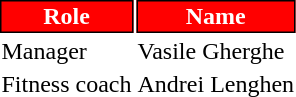<table class="toccolours">
<tr>
<th style="background:#FF0000;color:#FFFFFF;border:1px solid #000000;">Role</th>
<th style="background:#FF0000;color:#FFFFFF;border:1px solid #000000;">Name</th>
</tr>
<tr>
<td>Manager</td>
<td> Vasile Gherghe</td>
</tr>
<tr>
<td>Fitness coach</td>
<td> Andrei Lenghen</td>
</tr>
</table>
